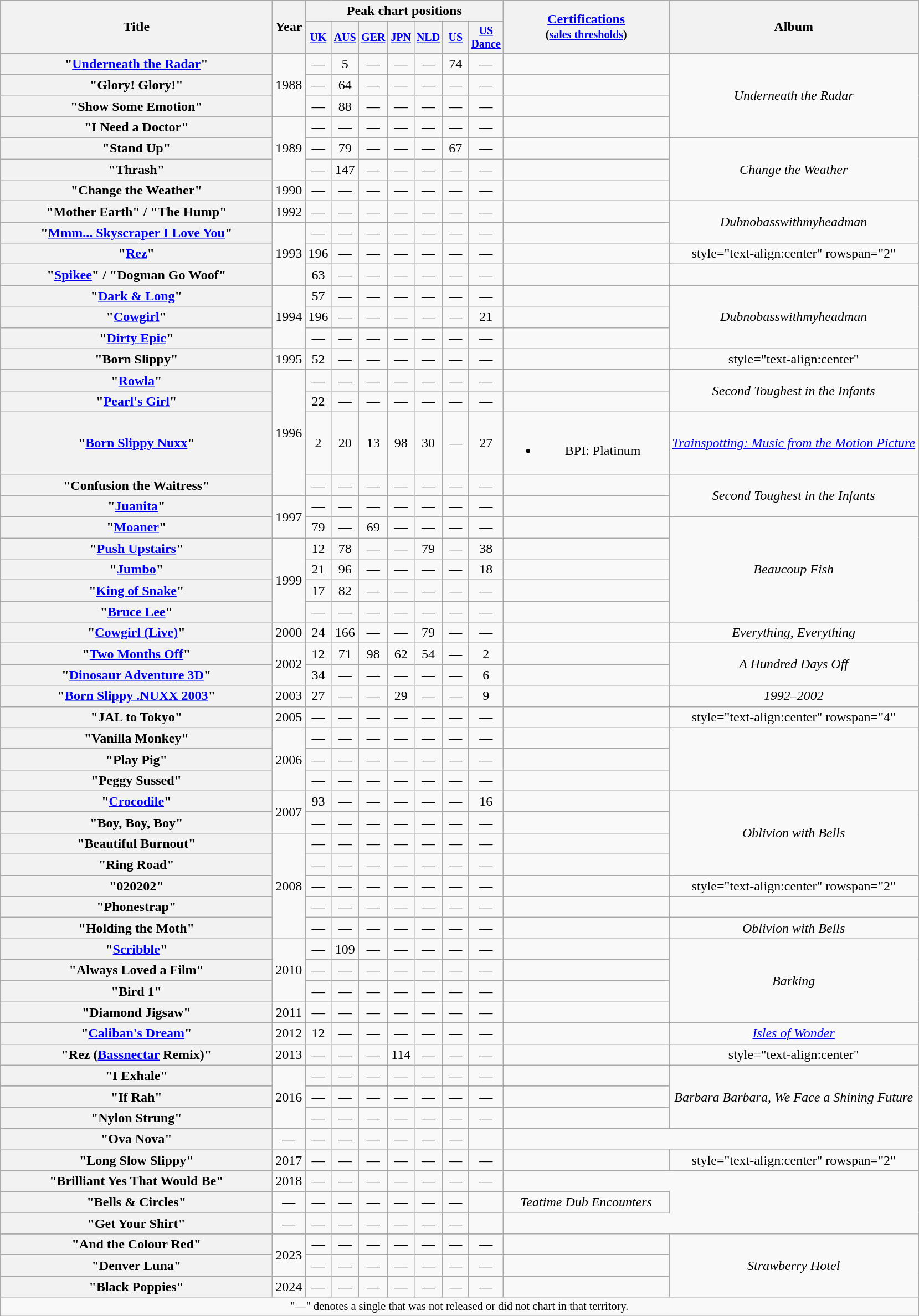<table class="wikitable plainrowheaders" style="text-align:center;">
<tr>
<th scope="col" style="width:20em;" rowspan="2">Title</th>
<th scope="col" rowspan="2">Year</th>
<th colspan="7">Peak chart positions</th>
<th rowspan="2" style="width:12em;"><a href='#'>Certifications</a><br><small>(<a href='#'>sales thresholds</a>)</small></th>
<th rowspan="2">Album</th>
</tr>
<tr style=font-size:smaller>
<th width="25"><a href='#'>UK</a><br></th>
<th width="25"><a href='#'>AUS</a><br></th>
<th width="25"><a href='#'>GER</a><br></th>
<th width="25"><a href='#'>JPN</a></th>
<th width="25"><a href='#'>NLD</a><br></th>
<th width="25"><a href='#'>US</a><br></th>
<th width="25"><a href='#'>US Dance</a><br></th>
</tr>
<tr>
<th scope="row">"<a href='#'>Underneath the Radar</a>"</th>
<td rowspan="3">1988</td>
<td>—</td>
<td>5</td>
<td>—</td>
<td>—</td>
<td>—</td>
<td>74</td>
<td>—</td>
<td></td>
<td style="text-align:center" rowspan="4"><em>Underneath the Radar</em></td>
</tr>
<tr>
<th scope="row">"Glory! Glory!"</th>
<td>—</td>
<td>64</td>
<td>—</td>
<td>—</td>
<td>—</td>
<td>—</td>
<td>—</td>
<td></td>
</tr>
<tr>
<th scope="row">"Show Some Emotion"</th>
<td>—</td>
<td>88</td>
<td>—</td>
<td>—</td>
<td>—</td>
<td>—</td>
<td>—</td>
<td></td>
</tr>
<tr>
<th scope="row">"I Need a Doctor"</th>
<td style="text-align:center" rowspan="3">1989</td>
<td>—</td>
<td>—</td>
<td>—</td>
<td>—</td>
<td>—</td>
<td>—</td>
<td>—</td>
<td></td>
</tr>
<tr>
<th scope="row">"Stand Up"</th>
<td>—</td>
<td>79</td>
<td>—</td>
<td>—</td>
<td>—</td>
<td>67</td>
<td>—</td>
<td></td>
<td style="text-align:center" rowspan="3"><em>Change the Weather</em></td>
</tr>
<tr>
<th scope="row">"Thrash"</th>
<td>—</td>
<td>147</td>
<td>—</td>
<td>—</td>
<td>—</td>
<td>—</td>
<td>—</td>
<td></td>
</tr>
<tr>
<th scope="row">"Change the Weather"</th>
<td>1990</td>
<td>—</td>
<td>—</td>
<td>—</td>
<td>—</td>
<td>—</td>
<td>—</td>
<td>—</td>
<td></td>
</tr>
<tr>
<th scope="row">"Mother Earth" / "The Hump"</th>
<td>1992</td>
<td>—</td>
<td>—</td>
<td>—</td>
<td>—</td>
<td>—</td>
<td>—</td>
<td>—</td>
<td></td>
<td style="text-align:center" rowspan="2"><em>Dubnobasswithmyheadman</em></td>
</tr>
<tr>
<th scope="row">"<a href='#'>Mmm... Skyscraper I Love You</a>"</th>
<td rowspan="3">1993</td>
<td>—</td>
<td>—</td>
<td>—</td>
<td>—</td>
<td>—</td>
<td>—</td>
<td>—</td>
<td></td>
</tr>
<tr>
<th scope="row">"<a href='#'>Rez</a>"</th>
<td>196</td>
<td>—</td>
<td>—</td>
<td>—</td>
<td>—</td>
<td>—</td>
<td>—</td>
<td></td>
<td>style="text-align:center" rowspan="2" </td>
</tr>
<tr>
<th scope="row">"<a href='#'>Spikee</a>" / "Dogman Go Woof"</th>
<td>63</td>
<td>—</td>
<td>—</td>
<td>—</td>
<td>—</td>
<td>—</td>
<td>—</td>
<td></td>
</tr>
<tr>
<th scope="row">"<a href='#'>Dark & Long</a>"</th>
<td rowspan="3">1994</td>
<td>57</td>
<td>—</td>
<td>—</td>
<td>—</td>
<td>—</td>
<td>—</td>
<td>—</td>
<td></td>
<td style="text-align:center" rowspan="3"><em>Dubnobasswithmyheadman</em></td>
</tr>
<tr>
<th scope="row">"<a href='#'>Cowgirl</a>"</th>
<td>196</td>
<td>—</td>
<td>—</td>
<td>—</td>
<td>—</td>
<td>—</td>
<td>21</td>
<td></td>
</tr>
<tr>
<th scope="row">"<a href='#'>Dirty Epic</a>"</th>
<td>—</td>
<td>—</td>
<td>—</td>
<td>—</td>
<td>—</td>
<td>—</td>
<td>—</td>
<td></td>
</tr>
<tr>
<th scope="row">"Born Slippy"</th>
<td style="text-align:center">1995</td>
<td>52</td>
<td>—</td>
<td>—</td>
<td>—</td>
<td>—</td>
<td>—</td>
<td>—</td>
<td></td>
<td>style="text-align:center" </td>
</tr>
<tr>
<th scope="row">"<a href='#'>Rowla</a>"</th>
<td rowspan="4">1996</td>
<td>—</td>
<td>—</td>
<td>—</td>
<td>—</td>
<td>—</td>
<td>—</td>
<td>—</td>
<td></td>
<td style="text-align:center" rowspan="2"><em>Second Toughest in the Infants</em></td>
</tr>
<tr>
<th scope="row">"<a href='#'>Pearl's Girl</a>"</th>
<td>22</td>
<td>—</td>
<td>—</td>
<td>—</td>
<td>—</td>
<td>—</td>
<td>—</td>
<td></td>
</tr>
<tr>
<th scope="row">"<a href='#'>Born Slippy Nuxx</a>"</th>
<td>2</td>
<td>20</td>
<td>13</td>
<td>98</td>
<td>30</td>
<td>—</td>
<td>27</td>
<td><br><ul><li>BPI: Platinum</li></ul></td>
<td style="text-align:center"><em><a href='#'>Trainspotting: Music from the Motion Picture</a></em></td>
</tr>
<tr>
<th scope="row">"Confusion the Waitress"</th>
<td>—</td>
<td>—</td>
<td>—</td>
<td>—</td>
<td>—</td>
<td>—</td>
<td>—</td>
<td></td>
<td style="text-align:center" rowspan="2"><em>Second Toughest in the Infants</em></td>
</tr>
<tr>
<th scope="row">"<a href='#'>Juanita</a>"</th>
<td rowspan="2">1997</td>
<td>—</td>
<td>—</td>
<td>—</td>
<td>—</td>
<td>—</td>
<td>—</td>
<td>—</td>
<td></td>
</tr>
<tr>
<th scope="row">"<a href='#'>Moaner</a>"</th>
<td>79</td>
<td>—</td>
<td>69</td>
<td>—</td>
<td>—</td>
<td>—</td>
<td>—</td>
<td></td>
<td style="text-align:center" rowspan="5"><em>Beaucoup Fish</em></td>
</tr>
<tr>
<th scope="row">"<a href='#'>Push Upstairs</a>"</th>
<td rowspan="4">1999</td>
<td>12</td>
<td>78</td>
<td>—</td>
<td>—</td>
<td>79</td>
<td>—</td>
<td>38</td>
<td></td>
</tr>
<tr>
<th scope="row">"<a href='#'>Jumbo</a>"</th>
<td>21</td>
<td>96</td>
<td>—</td>
<td>—</td>
<td>—</td>
<td>—</td>
<td>18</td>
<td></td>
</tr>
<tr>
<th scope="row">"<a href='#'>King of Snake</a>"</th>
<td>17</td>
<td>82</td>
<td>—</td>
<td>—</td>
<td>—</td>
<td>—</td>
<td>—</td>
<td></td>
</tr>
<tr>
<th scope="row">"<a href='#'>Bruce Lee</a>"</th>
<td>—</td>
<td>—</td>
<td>—</td>
<td>—</td>
<td>—</td>
<td>—</td>
<td>—</td>
<td></td>
</tr>
<tr>
<th scope="row">"<a href='#'>Cowgirl (Live)</a>"</th>
<td>2000</td>
<td>24</td>
<td>166</td>
<td>—</td>
<td>—</td>
<td>79</td>
<td>—</td>
<td>—</td>
<td></td>
<td style="text-align:center"><em>Everything, Everything</em></td>
</tr>
<tr>
<th scope="row">"<a href='#'>Two Months Off</a>"</th>
<td rowspan="2">2002</td>
<td>12</td>
<td>71</td>
<td>98</td>
<td>62</td>
<td>54</td>
<td>—</td>
<td>2</td>
<td></td>
<td style="text-align:center" rowspan="2"><em>A Hundred Days Off</em></td>
</tr>
<tr>
<th scope="row">"<a href='#'>Dinosaur Adventure 3D</a>"</th>
<td>34</td>
<td>—</td>
<td>—</td>
<td>—</td>
<td>—</td>
<td>—</td>
<td>6</td>
<td></td>
</tr>
<tr>
<th scope="row">"<a href='#'>Born Slippy .NUXX 2003</a>"</th>
<td>2003</td>
<td>27</td>
<td>—</td>
<td>—</td>
<td>29</td>
<td>—</td>
<td>—</td>
<td>9</td>
<td></td>
<td style="text-align:center"><em>1992–2002</em></td>
</tr>
<tr>
<th scope="row">"JAL to Tokyo"</th>
<td>2005</td>
<td>—</td>
<td>—</td>
<td>—</td>
<td>—</td>
<td>—</td>
<td>—</td>
<td>—</td>
<td></td>
<td>style="text-align:center" rowspan="4" </td>
</tr>
<tr>
<th scope="row">"Vanilla Monkey"</th>
<td rowspan="3">2006</td>
<td>—</td>
<td>—</td>
<td>—</td>
<td>—</td>
<td>—</td>
<td>—</td>
<td>—</td>
<td></td>
</tr>
<tr>
<th scope="row">"Play Pig"</th>
<td>—</td>
<td>—</td>
<td>—</td>
<td>—</td>
<td>—</td>
<td>—</td>
<td>—</td>
<td></td>
</tr>
<tr>
<th scope="row">"Peggy Sussed"</th>
<td>—</td>
<td>—</td>
<td>—</td>
<td>—</td>
<td>—</td>
<td>—</td>
<td>—</td>
<td></td>
</tr>
<tr>
<th scope="row">"<a href='#'>Crocodile</a>"</th>
<td rowspan="2">2007</td>
<td>93</td>
<td>—</td>
<td>—</td>
<td>—</td>
<td>—</td>
<td>—</td>
<td>16</td>
<td></td>
<td style="text-align:center" rowspan="4"><em>Oblivion with Bells</em></td>
</tr>
<tr>
<th scope="row">"Boy, Boy, Boy"</th>
<td>—</td>
<td>—</td>
<td>—</td>
<td>—</td>
<td>—</td>
<td>—</td>
<td>—</td>
<td></td>
</tr>
<tr>
<th scope="row">"Beautiful Burnout"</th>
<td rowspan="5">2008</td>
<td>—</td>
<td>—</td>
<td>—</td>
<td>—</td>
<td>—</td>
<td>—</td>
<td>—</td>
<td></td>
</tr>
<tr>
<th scope="row">"Ring Road"</th>
<td>—</td>
<td>—</td>
<td>—</td>
<td>—</td>
<td>—</td>
<td>—</td>
<td>—</td>
<td></td>
</tr>
<tr>
<th scope="row">"020202"</th>
<td>—</td>
<td>—</td>
<td>—</td>
<td>—</td>
<td>—</td>
<td>—</td>
<td>—</td>
<td></td>
<td>style="text-align:center" rowspan="2" </td>
</tr>
<tr>
<th scope="row">"Phonestrap"</th>
<td>—</td>
<td>—</td>
<td>—</td>
<td>—</td>
<td>—</td>
<td>—</td>
<td>—</td>
<td></td>
</tr>
<tr>
<th scope="row">"Holding the Moth"</th>
<td>—</td>
<td>—</td>
<td>—</td>
<td>—</td>
<td>—</td>
<td>—</td>
<td>—</td>
<td></td>
<td style="text-align:center"><em>Oblivion with Bells</em></td>
</tr>
<tr>
<th scope="row">"<a href='#'>Scribble</a>"</th>
<td rowspan="3">2010</td>
<td>—</td>
<td>109</td>
<td>—</td>
<td>—</td>
<td>—</td>
<td>—</td>
<td>—</td>
<td></td>
<td style="text-align:center" rowspan="4"><em>Barking</em></td>
</tr>
<tr>
<th scope="row">"Always Loved a Film"</th>
<td>—</td>
<td>—</td>
<td>—</td>
<td>—</td>
<td>—</td>
<td>—</td>
<td>—</td>
<td></td>
</tr>
<tr>
<th scope="row">"Bird 1"</th>
<td>—</td>
<td>—</td>
<td>—</td>
<td>—</td>
<td>—</td>
<td>—</td>
<td>—</td>
<td></td>
</tr>
<tr>
<th scope="row">"Diamond Jigsaw"</th>
<td>2011</td>
<td>—</td>
<td>—</td>
<td>—</td>
<td>—</td>
<td>—</td>
<td>—</td>
<td>—</td>
<td></td>
</tr>
<tr>
<th scope="row">"<a href='#'>Caliban's Dream</a>"</th>
<td>2012</td>
<td>12</td>
<td>—</td>
<td>—</td>
<td>—</td>
<td>—</td>
<td>—</td>
<td>—</td>
<td></td>
<td style="text-align:center"><em><a href='#'>Isles of Wonder</a></em></td>
</tr>
<tr>
<th scope="row">"Rez (<a href='#'>Bassnectar</a> Remix)"</th>
<td>2013</td>
<td>—</td>
<td>—</td>
<td>—</td>
<td>114</td>
<td>—</td>
<td>—</td>
<td>—</td>
<td></td>
<td>style="text-align:center" </td>
</tr>
<tr>
<th scope="row">"I Exhale"</th>
<td style="text-align:center" rowspan="4">2016</td>
<td>—</td>
<td>—</td>
<td>—</td>
<td>—</td>
<td>—</td>
<td>—</td>
<td>—</td>
<td></td>
<td style="text-align:center" rowspan="4"><em>Barbara Barbara, We Face a Shining Future</em></td>
</tr>
<tr>
</tr>
<tr>
<th scope="row">"If Rah"</th>
<td>—</td>
<td>—</td>
<td>—</td>
<td>—</td>
<td>—</td>
<td>—</td>
<td>—</td>
<td></td>
</tr>
<tr>
<th scope="row">"Nylon Strung"</th>
<td>—</td>
<td>—</td>
<td>—</td>
<td>—</td>
<td>—</td>
<td>—</td>
<td>—</td>
<td></td>
</tr>
<tr>
<th scope="row">"Ova Nova"</th>
<td>—</td>
<td>—</td>
<td>—</td>
<td>—</td>
<td>—</td>
<td>—</td>
<td>—</td>
<td></td>
</tr>
<tr>
<th scope="row">"Long Slow Slippy"</th>
<td style="text-align:center">2017</td>
<td>—</td>
<td>—</td>
<td>—</td>
<td>—</td>
<td>—</td>
<td>—</td>
<td>—</td>
<td></td>
<td>style="text-align:center" rowspan="2" </td>
</tr>
<tr>
<th scope="row">"Brilliant Yes That Would Be"</th>
<td style="text-align:center" rowspan="3">2018</td>
<td>—</td>
<td>—</td>
<td>—</td>
<td>—</td>
<td>—</td>
<td>—</td>
<td>—</td>
</tr>
<tr>
</tr>
<tr>
</tr>
<tr>
<th scope="row">"Bells & Circles"</th>
<td>—</td>
<td>—</td>
<td>—</td>
<td>—</td>
<td>—</td>
<td>—</td>
<td>—</td>
<td></td>
<td style="text-align:center" rowspan="2"><em>Teatime Dub Encounters</em></td>
</tr>
<tr>
</tr>
<tr>
<th scope="row">"Get Your Shirt"</th>
<td>—</td>
<td>—</td>
<td>—</td>
<td>—</td>
<td>—</td>
<td>—</td>
<td>—</td>
<td></td>
</tr>
<tr>
</tr>
<tr>
<th scope="row">"And the Colour Red"</th>
<td rowspan="2">2023</td>
<td>—</td>
<td>—</td>
<td>—</td>
<td>—</td>
<td>—</td>
<td>—</td>
<td>—</td>
<td></td>
<td style="text-align:center" rowspan="3"><em>Strawberry Hotel</em></td>
</tr>
<tr>
<th scope="row">"Denver Luna"</th>
<td>—</td>
<td>—</td>
<td>—</td>
<td>—</td>
<td>—</td>
<td>—</td>
<td>—</td>
<td></td>
</tr>
<tr>
<th scope="row">"Black Poppies"</th>
<td>2024</td>
<td>—</td>
<td>—</td>
<td>—</td>
<td>—</td>
<td>—</td>
<td>—</td>
<td>—</td>
<td></td>
</tr>
<tr>
<td colspan="15" style="font-size: 85%">"—" denotes a single that was not released or did not chart in that territory.</td>
</tr>
</table>
